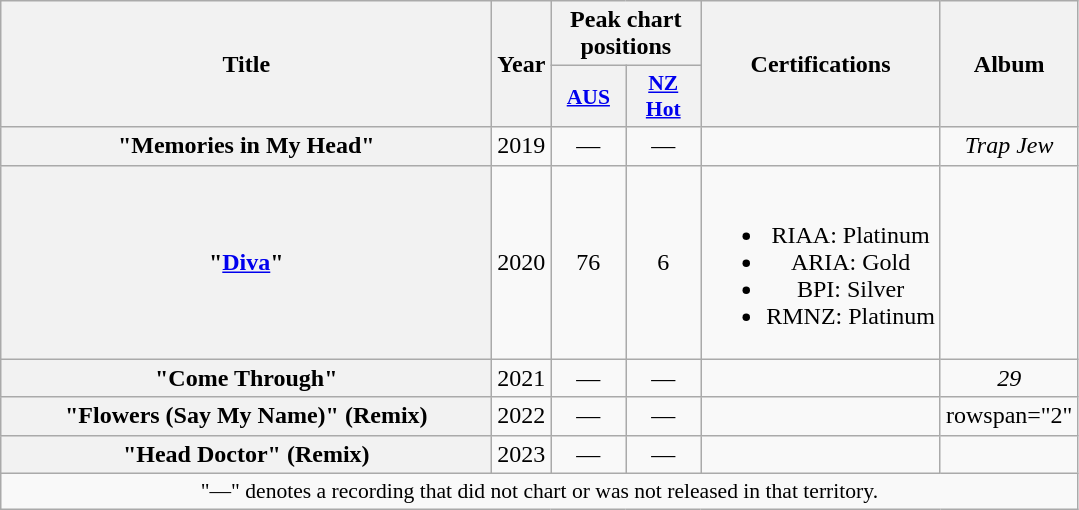<table class="wikitable plainrowheaders" style="text-align:center">
<tr>
<th scope="col" rowspan="2" style="width:20em;">Title</th>
<th scope="col" rowspan="2">Year</th>
<th scope="col" colspan="2">Peak chart positions</th>
<th scope="col" rowspan="2">Certifications</th>
<th scope="col" rowspan="2">Album</th>
</tr>
<tr>
<th scope="col" style="width:3em;font-size:90%;"><a href='#'>AUS</a><br></th>
<th scope="col" style="width:3em;font-size:90%;"><a href='#'>NZ<br>Hot</a><br></th>
</tr>
<tr>
<th scope="row">"Memories in My Head"<br></th>
<td>2019</td>
<td>—</td>
<td>—</td>
<td></td>
<td><em>Trap Jew</em></td>
</tr>
<tr>
<th scope="row">"<a href='#'>Diva</a>"<br></th>
<td>2020</td>
<td>76</td>
<td>6</td>
<td><br><ul><li>RIAA: Platinum</li><li>ARIA: Gold</li><li>BPI: Silver</li><li>RMNZ: Platinum</li></ul></td>
<td></td>
</tr>
<tr>
<th scope="row">"Come Through"<br></th>
<td>2021</td>
<td>—</td>
<td>—</td>
<td></td>
<td><em>29</em></td>
</tr>
<tr>
<th scope="row">"Flowers (Say My Name)" (Remix)<br></th>
<td>2022</td>
<td>—</td>
<td>—</td>
<td></td>
<td>rowspan="2" </td>
</tr>
<tr>
<th scope="row">"Head Doctor" (Remix)<br></th>
<td>2023</td>
<td>—</td>
<td>—</td>
<td></td>
</tr>
<tr>
<td colspan="7" style="font-size:90%">"—" denotes a recording that did not chart or was not released in that territory.</td>
</tr>
</table>
